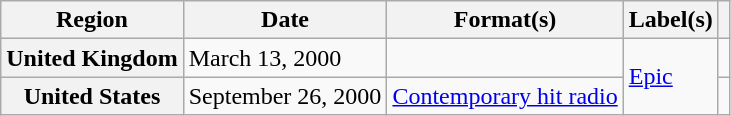<table class="wikitable plainrowheaders">
<tr>
<th scope="col">Region</th>
<th scope="col">Date</th>
<th scope="col">Format(s)</th>
<th scope="col">Label(s)</th>
<th scope="col"></th>
</tr>
<tr>
<th scope="row">United Kingdom</th>
<td>March 13, 2000</td>
<td></td>
<td rowspan="2"><a href='#'>Epic</a></td>
<td></td>
</tr>
<tr>
<th scope="row">United States</th>
<td>September 26, 2000</td>
<td><a href='#'>Contemporary hit radio</a></td>
<td></td>
</tr>
</table>
